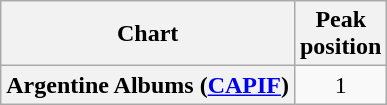<table class="wikitable plainrowheaders" style="text-align:center">
<tr>
<th scope="col">Chart</th>
<th scope="col">Peak<br>position</th>
</tr>
<tr>
<th scope="row">Argentine Albums (<a href='#'>CAPIF</a>)</th>
<td>1</td>
</tr>
</table>
